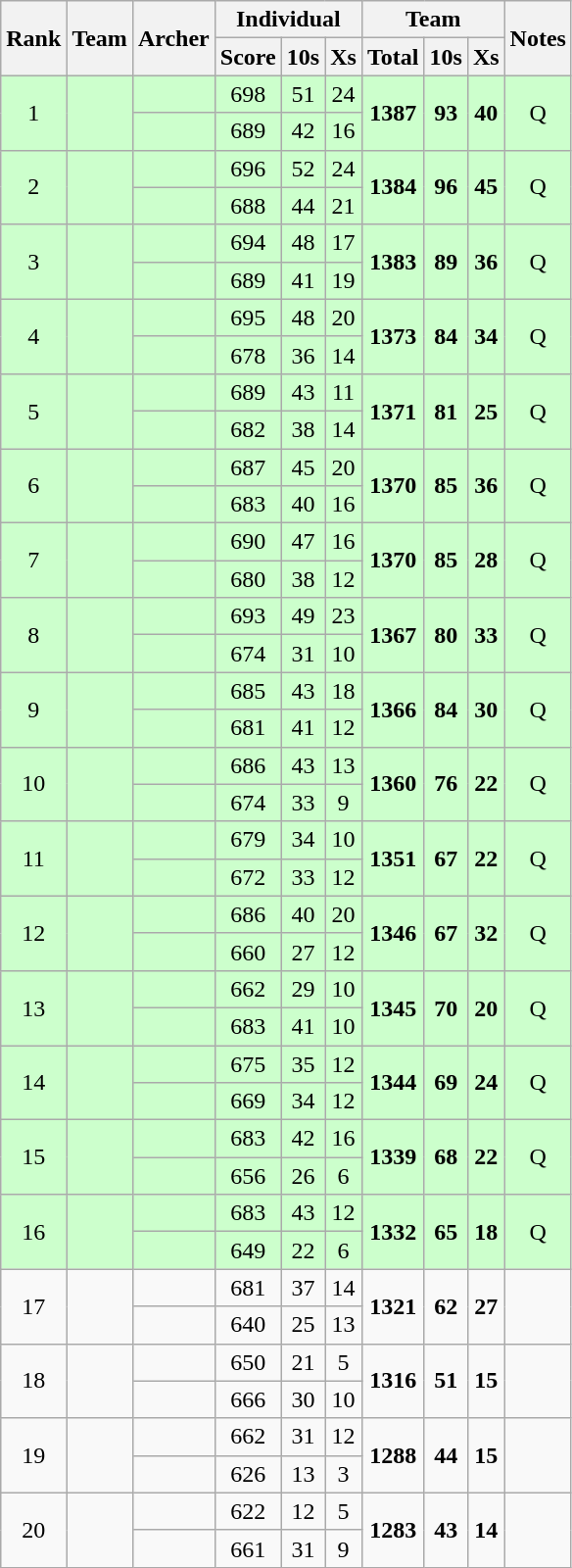<table class="wikitable sortable" style="font-size:100%; text-align:center;">
<tr>
<th rowspan="2">Rank</th>
<th rowspan="2">Team</th>
<th rowspan="2">Archer</th>
<th colspan="3">Individual</th>
<th colspan="3">Team</th>
<th rowspan="2">Notes</th>
</tr>
<tr>
<th>Score</th>
<th>10s</th>
<th>Xs</th>
<th>Total</th>
<th>10s</th>
<th>Xs</th>
</tr>
<tr bgcolor="#ccffcc">
<td rowspan="2">1</td>
<td align="left" rowspan="2"></td>
<td align="left"></td>
<td>698</td>
<td>51</td>
<td>24</td>
<td rowspan="2"><strong>1387</strong></td>
<td rowspan="2"><strong>93</strong></td>
<td rowspan="2"><strong>40</strong></td>
<td rowspan="2">Q</td>
</tr>
<tr bgcolor="#ccffcc">
<td align="left"></td>
<td>689</td>
<td>42</td>
<td>16</td>
</tr>
<tr bgcolor="#ccffcc">
<td rowspan="2">2</td>
<td align="left" rowspan="2"></td>
<td align="left"></td>
<td>696</td>
<td>52</td>
<td>24</td>
<td rowspan="2"><strong>1384</strong></td>
<td rowspan="2"><strong>96</strong></td>
<td rowspan="2"><strong>45</strong></td>
<td rowspan="2">Q</td>
</tr>
<tr bgcolor="#ccffcc">
<td align="left"></td>
<td>688</td>
<td>44</td>
<td>21</td>
</tr>
<tr bgcolor="#ccffcc">
<td rowspan="2">3</td>
<td align="left" rowspan="2"></td>
<td align="left"></td>
<td>694</td>
<td>48</td>
<td>17</td>
<td rowspan="2"><strong>1383</strong></td>
<td rowspan="2"><strong>89</strong></td>
<td rowspan="2"><strong>36</strong></td>
<td rowspan="2">Q</td>
</tr>
<tr bgcolor="#ccffcc">
<td align="left"></td>
<td>689</td>
<td>41</td>
<td>19</td>
</tr>
<tr bgcolor="#ccffcc">
<td rowspan="2">4</td>
<td align="left" rowspan="2"></td>
<td align="left"></td>
<td>695</td>
<td>48</td>
<td>20</td>
<td rowspan="2"><strong>1373</strong></td>
<td rowspan="2"><strong>84</strong></td>
<td rowspan="2"><strong>34</strong></td>
<td rowspan="2">Q</td>
</tr>
<tr bgcolor="#ccffcc">
<td align="left"></td>
<td>678</td>
<td>36</td>
<td>14</td>
</tr>
<tr bgcolor="#ccffcc">
<td rowspan="2">5</td>
<td align="left" rowspan="2"></td>
<td align="left"></td>
<td>689</td>
<td>43</td>
<td>11</td>
<td rowspan="2"><strong>1371</strong></td>
<td rowspan="2"><strong>81</strong></td>
<td rowspan="2"><strong>25</strong></td>
<td rowspan="2">Q</td>
</tr>
<tr bgcolor="#ccffcc">
<td align="left"></td>
<td>682</td>
<td>38</td>
<td>14</td>
</tr>
<tr bgcolor="#ccffcc">
<td rowspan="2">6</td>
<td align="left" rowspan="2"></td>
<td align="left"></td>
<td>687</td>
<td>45</td>
<td>20</td>
<td rowspan="2"><strong>1370</strong></td>
<td rowspan="2"><strong>85</strong></td>
<td rowspan="2"><strong>36</strong></td>
<td rowspan="2">Q</td>
</tr>
<tr bgcolor="#ccffcc">
<td align="left"></td>
<td>683</td>
<td>40</td>
<td>16</td>
</tr>
<tr bgcolor="#ccffcc">
<td rowspan="2">7</td>
<td align="left" rowspan="2"></td>
<td align="left"></td>
<td>690</td>
<td>47</td>
<td>16</td>
<td rowspan="2"><strong>1370</strong></td>
<td rowspan="2"><strong>85</strong></td>
<td rowspan="2"><strong>28</strong></td>
<td rowspan="2">Q</td>
</tr>
<tr bgcolor="#ccffcc">
<td align="left"></td>
<td>680</td>
<td>38</td>
<td>12</td>
</tr>
<tr bgcolor="#ccffcc">
<td rowspan="2">8</td>
<td align="left" rowspan="2"></td>
<td align="left"></td>
<td>693</td>
<td>49</td>
<td>23</td>
<td rowspan="2"><strong>1367</strong></td>
<td rowspan="2"><strong>80</strong></td>
<td rowspan="2"><strong>33</strong></td>
<td rowspan="2">Q</td>
</tr>
<tr bgcolor="#ccffcc">
<td align="left"></td>
<td>674</td>
<td>31</td>
<td>10</td>
</tr>
<tr bgcolor="#ccffcc">
<td rowspan="2">9</td>
<td align="left" rowspan="2"></td>
<td align="left"></td>
<td>685</td>
<td>43</td>
<td>18</td>
<td rowspan="2"><strong>1366</strong></td>
<td rowspan="2"><strong>84</strong></td>
<td rowspan="2"><strong>30</strong></td>
<td rowspan="2">Q</td>
</tr>
<tr bgcolor="#ccffcc">
<td align="left"></td>
<td>681</td>
<td>41</td>
<td>12</td>
</tr>
<tr bgcolor="#ccffcc">
<td rowspan="2">10</td>
<td align="left" rowspan="2"></td>
<td align="left"></td>
<td>686</td>
<td>43</td>
<td>13</td>
<td rowspan="2"><strong>1360</strong></td>
<td rowspan="2"><strong>76</strong></td>
<td rowspan="2"><strong>22</strong></td>
<td rowspan="2">Q</td>
</tr>
<tr bgcolor="#ccffcc">
<td align="left"></td>
<td>674</td>
<td>33</td>
<td>9</td>
</tr>
<tr bgcolor="#ccffcc">
<td rowspan="2">11</td>
<td align="left" rowspan="2"></td>
<td align="left"></td>
<td>679</td>
<td>34</td>
<td>10</td>
<td rowspan="2"><strong>1351</strong></td>
<td rowspan="2"><strong>67</strong></td>
<td rowspan="2"><strong>22</strong></td>
<td rowspan="2">Q</td>
</tr>
<tr bgcolor="#ccffcc">
<td align="left"></td>
<td>672</td>
<td>33</td>
<td>12</td>
</tr>
<tr bgcolor="#ccffcc">
<td rowspan="2">12</td>
<td align="left" rowspan="2"></td>
<td align="left"></td>
<td>686</td>
<td>40</td>
<td>20</td>
<td rowspan="2"><strong>1346</strong></td>
<td rowspan="2"><strong>67</strong></td>
<td rowspan="2"><strong>32</strong></td>
<td rowspan="2">Q</td>
</tr>
<tr bgcolor="#ccffcc">
<td align="left"></td>
<td>660</td>
<td>27</td>
<td>12</td>
</tr>
<tr bgcolor="#ccffcc">
<td rowspan="2">13</td>
<td align="left" rowspan="2"></td>
<td align="left"></td>
<td>662</td>
<td>29</td>
<td>10</td>
<td rowspan="2"><strong>1345</strong></td>
<td rowspan="2"><strong>70</strong></td>
<td rowspan="2"><strong>20</strong></td>
<td rowspan="2">Q</td>
</tr>
<tr bgcolor="#ccffcc">
<td align="left"></td>
<td>683</td>
<td>41</td>
<td>10</td>
</tr>
<tr bgcolor="#ccffcc">
<td rowspan="2">14</td>
<td align="left" rowspan="2"></td>
<td align="left"></td>
<td>675</td>
<td>35</td>
<td>12</td>
<td rowspan="2"><strong>1344</strong></td>
<td rowspan="2"><strong>69</strong></td>
<td rowspan="2"><strong>24</strong></td>
<td rowspan="2">Q</td>
</tr>
<tr bgcolor="#ccffcc">
<td align="left"></td>
<td>669</td>
<td>34</td>
<td>12</td>
</tr>
<tr bgcolor="#ccffcc">
<td rowspan="2">15</td>
<td align="left" rowspan="2"></td>
<td align="left"></td>
<td>683</td>
<td>42</td>
<td>16</td>
<td rowspan="2"><strong>1339</strong></td>
<td rowspan="2"><strong>68</strong></td>
<td rowspan="2"><strong>22</strong></td>
<td rowspan="2">Q</td>
</tr>
<tr bgcolor="#ccffcc">
<td align="left"></td>
<td>656</td>
<td>26</td>
<td>6</td>
</tr>
<tr bgcolor="#ccffcc">
<td rowspan="2">16</td>
<td align="left" rowspan="2"></td>
<td align="left"></td>
<td>683</td>
<td>43</td>
<td>12</td>
<td rowspan="2"><strong>1332</strong></td>
<td rowspan="2"><strong>65</strong></td>
<td rowspan="2"><strong>18</strong></td>
<td rowspan="2">Q</td>
</tr>
<tr bgcolor="#ccffcc">
<td align="left"></td>
<td>649</td>
<td>22</td>
<td>6</td>
</tr>
<tr>
<td rowspan="2">17</td>
<td align="left" rowspan="2"></td>
<td align="left"></td>
<td>681</td>
<td>37</td>
<td>14</td>
<td rowspan="2"><strong>1321</strong></td>
<td rowspan="2"><strong>62</strong></td>
<td rowspan="2"><strong>27</strong></td>
<td rowspan="2"></td>
</tr>
<tr>
<td align="left"></td>
<td>640</td>
<td>25</td>
<td>13</td>
</tr>
<tr>
<td rowspan="2">18</td>
<td align="left" rowspan="2"></td>
<td align="left"></td>
<td>650</td>
<td>21</td>
<td>5</td>
<td rowspan="2"><strong>1316</strong></td>
<td rowspan="2"><strong>51</strong></td>
<td rowspan="2"><strong>15</strong></td>
<td rowspan="2"></td>
</tr>
<tr>
<td align="left"></td>
<td>666</td>
<td>30</td>
<td>10</td>
</tr>
<tr>
<td rowspan="2">19</td>
<td align="left" rowspan="2"></td>
<td align="left"></td>
<td>662</td>
<td>31</td>
<td>12</td>
<td rowspan="2"><strong>1288</strong></td>
<td rowspan="2"><strong>44</strong></td>
<td rowspan="2"><strong>15</strong></td>
<td rowspan="2"></td>
</tr>
<tr>
<td align="left"></td>
<td>626</td>
<td>13</td>
<td>3</td>
</tr>
<tr>
<td rowspan="2">20</td>
<td align="left" rowspan="2"></td>
<td align="left"></td>
<td>622</td>
<td>12</td>
<td>5</td>
<td rowspan="2"><strong>1283</strong></td>
<td rowspan="2"><strong>43</strong></td>
<td rowspan="2"><strong>14</strong></td>
<td rowspan="2"></td>
</tr>
<tr>
<td align="left"></td>
<td>661</td>
<td>31</td>
<td>9</td>
</tr>
</table>
